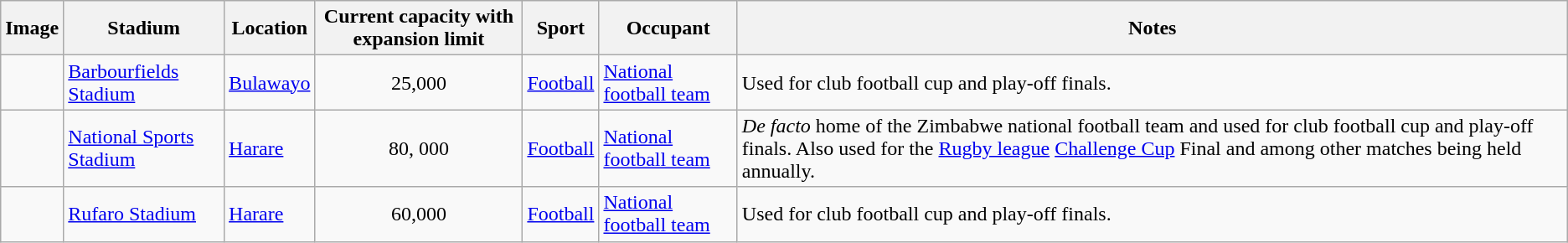<table class="wikitable sortable">
<tr>
<th>Image</th>
<th>Stadium</th>
<th>Location</th>
<th>Current capacity with expansion limit</th>
<th>Sport</th>
<th>Occupant</th>
<th>Notes</th>
</tr>
<tr>
<td></td>
<td><a href='#'>Barbourfields Stadium</a></td>
<td><a href='#'>Bulawayo</a></td>
<td style="text-align:center;">25,000</td>
<td><a href='#'>Football</a></td>
<td><a href='#'>National football team</a></td>
<td>Used for club football cup and play-off finals.</td>
</tr>
<tr>
<td></td>
<td><a href='#'>National Sports Stadium</a></td>
<td><a href='#'>Harare</a></td>
<td style="text-align:center;">80, 000</td>
<td><a href='#'>Football</a></td>
<td><a href='#'>National football team</a></td>
<td><em>De facto</em> home of the Zimbabwe national football team and used for club football cup and play-off finals. Also used for the <a href='#'>Rugby league</a> <a href='#'>Challenge Cup</a> Final and among other matches being held annually.</td>
</tr>
<tr>
<td></td>
<td><a href='#'>Rufaro Stadium</a></td>
<td><a href='#'>Harare</a></td>
<td style="text-align:center;">60,000</td>
<td><a href='#'>Football</a></td>
<td><a href='#'>National football team</a></td>
<td>Used for club football cup and play-off finals.</td>
</tr>
</table>
